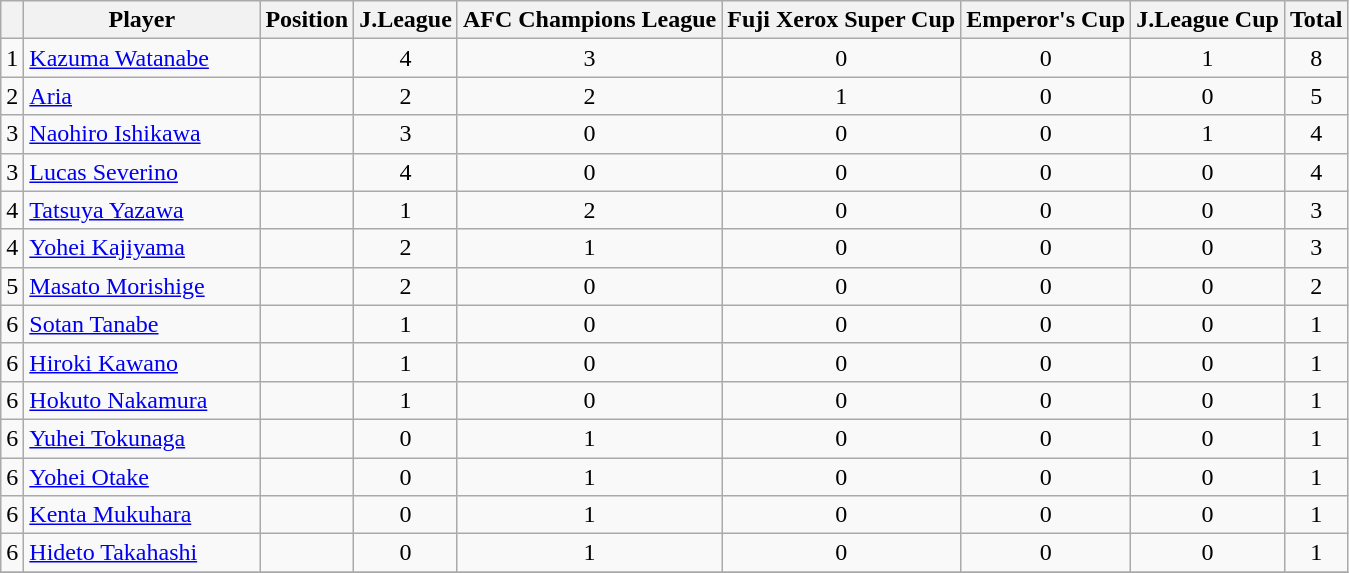<table class="wikitable">
<tr>
<th></th>
<th style="width:150px;">Player</th>
<th>Position</th>
<th>J.League</th>
<th>AFC Champions League</th>
<th>Fuji Xerox Super Cup</th>
<th>Emperor's Cup</th>
<th>J.League Cup</th>
<th>Total</th>
</tr>
<tr>
<td align=center>1</td>
<td> <a href='#'>Kazuma Watanabe</a></td>
<td align=center></td>
<td align=center>4</td>
<td align=center>3</td>
<td align=center>0</td>
<td align=center>0</td>
<td align=center>1</td>
<td align=center>8</td>
</tr>
<tr>
<td align=center>2</td>
<td> <a href='#'>Aria</a></td>
<td align=center></td>
<td align=center>2</td>
<td align=center>2</td>
<td align=center>1</td>
<td align=center>0</td>
<td align=center>0</td>
<td align=center>5</td>
</tr>
<tr>
<td align=center>3</td>
<td> <a href='#'>Naohiro Ishikawa</a></td>
<td align=center></td>
<td align=center>3</td>
<td align=center>0</td>
<td align=center>0</td>
<td align=center>0</td>
<td align=center>1</td>
<td align=center>4</td>
</tr>
<tr>
<td align=center>3</td>
<td> <a href='#'>Lucas Severino</a></td>
<td align=center></td>
<td align=center>4</td>
<td align=center>0</td>
<td align=center>0</td>
<td align=center>0</td>
<td align=center>0</td>
<td align=center>4</td>
</tr>
<tr>
<td align=center>4</td>
<td> <a href='#'>Tatsuya Yazawa</a></td>
<td align=center></td>
<td align=center>1</td>
<td align=center>2</td>
<td align=center>0</td>
<td align=center>0</td>
<td align=center>0</td>
<td align=center>3</td>
</tr>
<tr>
<td align=center>4</td>
<td> <a href='#'>Yohei Kajiyama</a></td>
<td align=center></td>
<td align=center>2</td>
<td align=center>1</td>
<td align=center>0</td>
<td align=center>0</td>
<td align=center>0</td>
<td align=center>3</td>
</tr>
<tr>
<td align=center>5</td>
<td> <a href='#'>Masato Morishige</a></td>
<td align=center></td>
<td align=center>2</td>
<td align=center>0</td>
<td align=center>0</td>
<td align=center>0</td>
<td align=center>0</td>
<td align=center>2</td>
</tr>
<tr>
<td align=center>6</td>
<td> <a href='#'>Sotan Tanabe</a></td>
<td align=center></td>
<td align=center>1</td>
<td align=center>0</td>
<td align=center>0</td>
<td align=center>0</td>
<td align=center>0</td>
<td align=center>1</td>
</tr>
<tr>
<td align=center>6</td>
<td> <a href='#'>Hiroki Kawano</a></td>
<td align=center></td>
<td align=center>1</td>
<td align=center>0</td>
<td align=center>0</td>
<td align=center>0</td>
<td align=center>0</td>
<td align=center>1</td>
</tr>
<tr>
<td align=center>6</td>
<td> <a href='#'>Hokuto Nakamura</a></td>
<td align=center></td>
<td align=center>1</td>
<td align=center>0</td>
<td align=center>0</td>
<td align=center>0</td>
<td align=center>0</td>
<td align=center>1</td>
</tr>
<tr>
<td align=center>6</td>
<td> <a href='#'>Yuhei Tokunaga</a></td>
<td align=center></td>
<td align=center>0</td>
<td align=center>1</td>
<td align=center>0</td>
<td align=center>0</td>
<td align=center>0</td>
<td align=center>1</td>
</tr>
<tr>
<td align=center>6</td>
<td> <a href='#'>Yohei Otake</a></td>
<td align=center></td>
<td align=center>0</td>
<td align=center>1</td>
<td align=center>0</td>
<td align=center>0</td>
<td align=center>0</td>
<td align=center>1</td>
</tr>
<tr>
<td align=center>6</td>
<td> <a href='#'>Kenta Mukuhara</a></td>
<td align=center></td>
<td align=center>0</td>
<td align=center>1</td>
<td align=center>0</td>
<td align=center>0</td>
<td align=center>0</td>
<td align=center>1</td>
</tr>
<tr>
<td align=center>6</td>
<td> <a href='#'>Hideto Takahashi</a></td>
<td align=center></td>
<td align=center>0</td>
<td align=center>1</td>
<td align=center>0</td>
<td align=center>0</td>
<td align=center>0</td>
<td align=center>1</td>
</tr>
<tr>
</tr>
</table>
